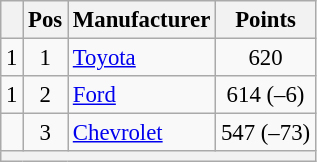<table class="wikitable" style="font-size: 95%;">
<tr>
<th></th>
<th>Pos</th>
<th>Manufacturer</th>
<th>Points</th>
</tr>
<tr>
<td align="left"> 1</td>
<td style="text-align:center;">1</td>
<td><a href='#'>Toyota</a></td>
<td style="text-align:center;">620</td>
</tr>
<tr>
<td align="left"> 1</td>
<td style="text-align:center;">2</td>
<td><a href='#'>Ford</a></td>
<td style="text-align:center;">614 (–6)</td>
</tr>
<tr>
<td align="left"></td>
<td style="text-align:center;">3</td>
<td><a href='#'>Chevrolet</a></td>
<td style="text-align:center;">547 (–73)</td>
</tr>
<tr class="sortbottom">
<th colspan="9"></th>
</tr>
</table>
